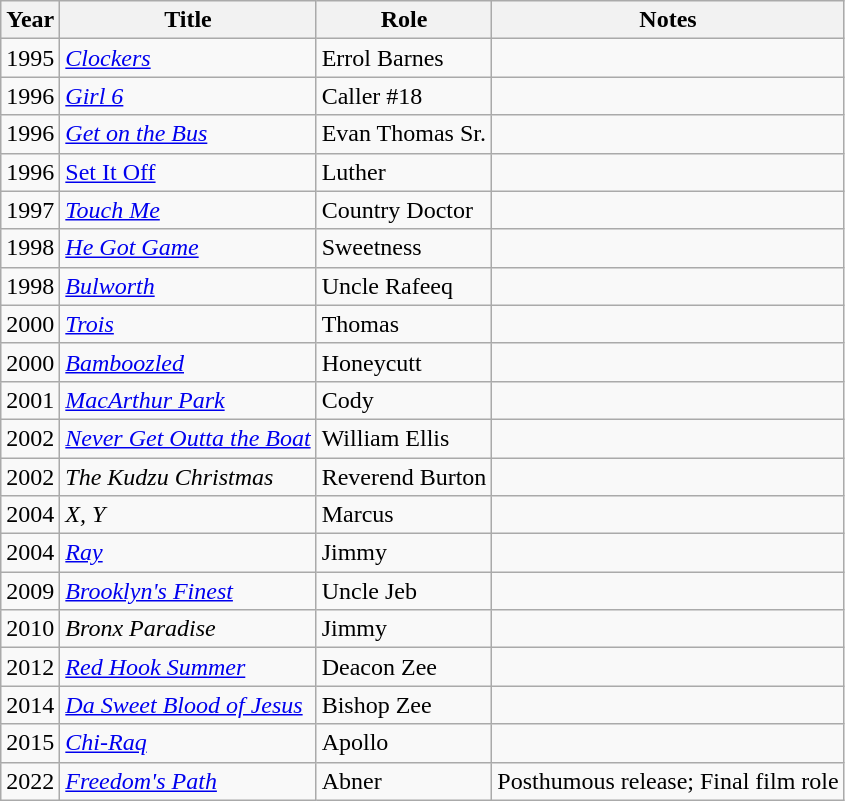<table class="wikitable">
<tr>
<th>Year</th>
<th>Title</th>
<th>Role</th>
<th>Notes</th>
</tr>
<tr>
<td>1995</td>
<td><em><a href='#'>Clockers</a></em></td>
<td>Errol Barnes</td>
<td></td>
</tr>
<tr>
<td>1996</td>
<td><em><a href='#'>Girl 6</a></em></td>
<td>Caller #18</td>
<td></td>
</tr>
<tr>
<td>1996</td>
<td><em><a href='#'>Get on the Bus</a></em></td>
<td>Evan Thomas Sr.</td>
<td></td>
</tr>
<tr>
<td>1996</td>
<td><em><a href='#'></em>Set It Off<em></a></em></td>
<td>Luther</td>
<td></td>
</tr>
<tr>
<td>1997</td>
<td><em><a href='#'>Touch Me</a></em></td>
<td>Country Doctor</td>
<td></td>
</tr>
<tr>
<td>1998</td>
<td><em><a href='#'>He Got Game</a></em></td>
<td>Sweetness</td>
<td></td>
</tr>
<tr>
<td>1998</td>
<td><em><a href='#'>Bulworth</a></em></td>
<td>Uncle Rafeeq</td>
<td></td>
</tr>
<tr>
<td>2000</td>
<td><em><a href='#'>Trois</a></em></td>
<td>Thomas</td>
<td></td>
</tr>
<tr>
<td>2000</td>
<td><em><a href='#'>Bamboozled</a></em></td>
<td>Honeycutt</td>
<td></td>
</tr>
<tr>
<td>2001</td>
<td><em><a href='#'>MacArthur Park</a></em></td>
<td>Cody</td>
<td></td>
</tr>
<tr>
<td>2002</td>
<td><em><a href='#'>Never Get Outta the Boat</a></em></td>
<td>William Ellis</td>
<td></td>
</tr>
<tr>
<td>2002</td>
<td><em>The Kudzu Christmas</em></td>
<td>Reverend Burton</td>
<td></td>
</tr>
<tr>
<td>2004</td>
<td><em>X, Y</em></td>
<td>Marcus</td>
<td></td>
</tr>
<tr>
<td>2004</td>
<td><em><a href='#'>Ray</a></em></td>
<td>Jimmy</td>
<td></td>
</tr>
<tr>
<td>2009</td>
<td><em><a href='#'>Brooklyn's Finest</a></em></td>
<td>Uncle Jeb</td>
<td></td>
</tr>
<tr>
<td>2010</td>
<td><em>Bronx Paradise</em></td>
<td>Jimmy</td>
<td></td>
</tr>
<tr>
<td>2012</td>
<td><em><a href='#'>Red Hook Summer</a></em></td>
<td>Deacon Zee</td>
<td></td>
</tr>
<tr>
<td>2014</td>
<td><em><a href='#'>Da Sweet Blood of Jesus</a></em></td>
<td>Bishop Zee</td>
<td></td>
</tr>
<tr>
<td>2015</td>
<td><em><a href='#'>Chi-Raq</a></em></td>
<td>Apollo</td>
<td></td>
</tr>
<tr>
<td>2022</td>
<td><em><a href='#'>Freedom's Path</a></em></td>
<td>Abner</td>
<td>Posthumous release; Final film role</td>
</tr>
</table>
